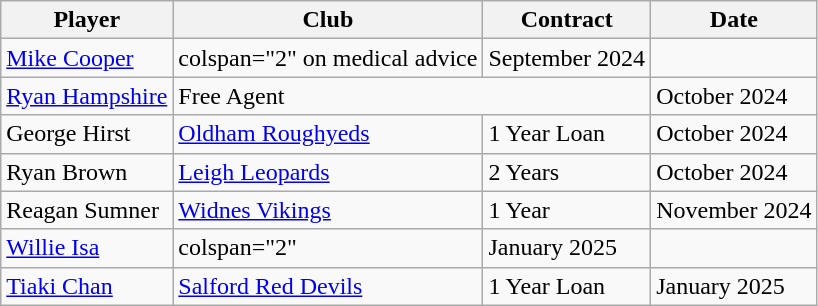<table class="wikitable">
<tr>
<th>Player</th>
<th>Club</th>
<th>Contract</th>
<th>Date</th>
</tr>
<tr>
<td> <a href='#'>Mike Cooper</a></td>
<td>colspan="2" on medical advice</td>
<td>September 2024</td>
</tr>
<tr>
<td> <a href='#'>Ryan Hampshire</a></td>
<td colspan="2">Free Agent</td>
<td>October 2024</td>
</tr>
<tr>
<td> George Hirst</td>
<td> <a href='#'>Oldham Roughyeds</a></td>
<td>1 Year Loan</td>
<td>October 2024</td>
</tr>
<tr>
<td> Ryan Brown</td>
<td> <a href='#'>Leigh Leopards</a></td>
<td>2 Years</td>
<td>October 2024</td>
</tr>
<tr>
<td> Reagan Sumner</td>
<td> <a href='#'>Widnes Vikings</a></td>
<td>1 Year</td>
<td>November 2024</td>
</tr>
<tr>
<td> <a href='#'>Willie Isa</a></td>
<td>colspan="2"</td>
<td>January 2025</td>
</tr>
<tr>
<td> <a href='#'>Tiaki Chan</a></td>
<td> <a href='#'>Salford Red Devils</a></td>
<td>1 Year Loan</td>
<td>January 2025</td>
</tr>
</table>
